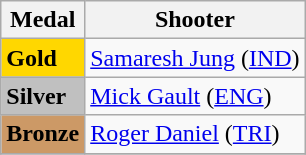<table class="wikitable">
<tr>
<th>Medal</th>
<th>Shooter</th>
</tr>
<tr>
<td rowspan="1" bgcolor="gold"><strong>Gold</strong></td>
<td> <a href='#'>Samaresh Jung</a> (<a href='#'>IND</a>)</td>
</tr>
<tr>
<td rowspan="1" bgcolor="silver"><strong>Silver</strong></td>
<td> <a href='#'>Mick Gault</a> (<a href='#'>ENG</a>)</td>
</tr>
<tr>
<td rowspan="1" bgcolor="cc9966"><strong>Bronze</strong></td>
<td> <a href='#'>Roger Daniel</a> (<a href='#'>TRI</a>)</td>
</tr>
<tr>
</tr>
</table>
